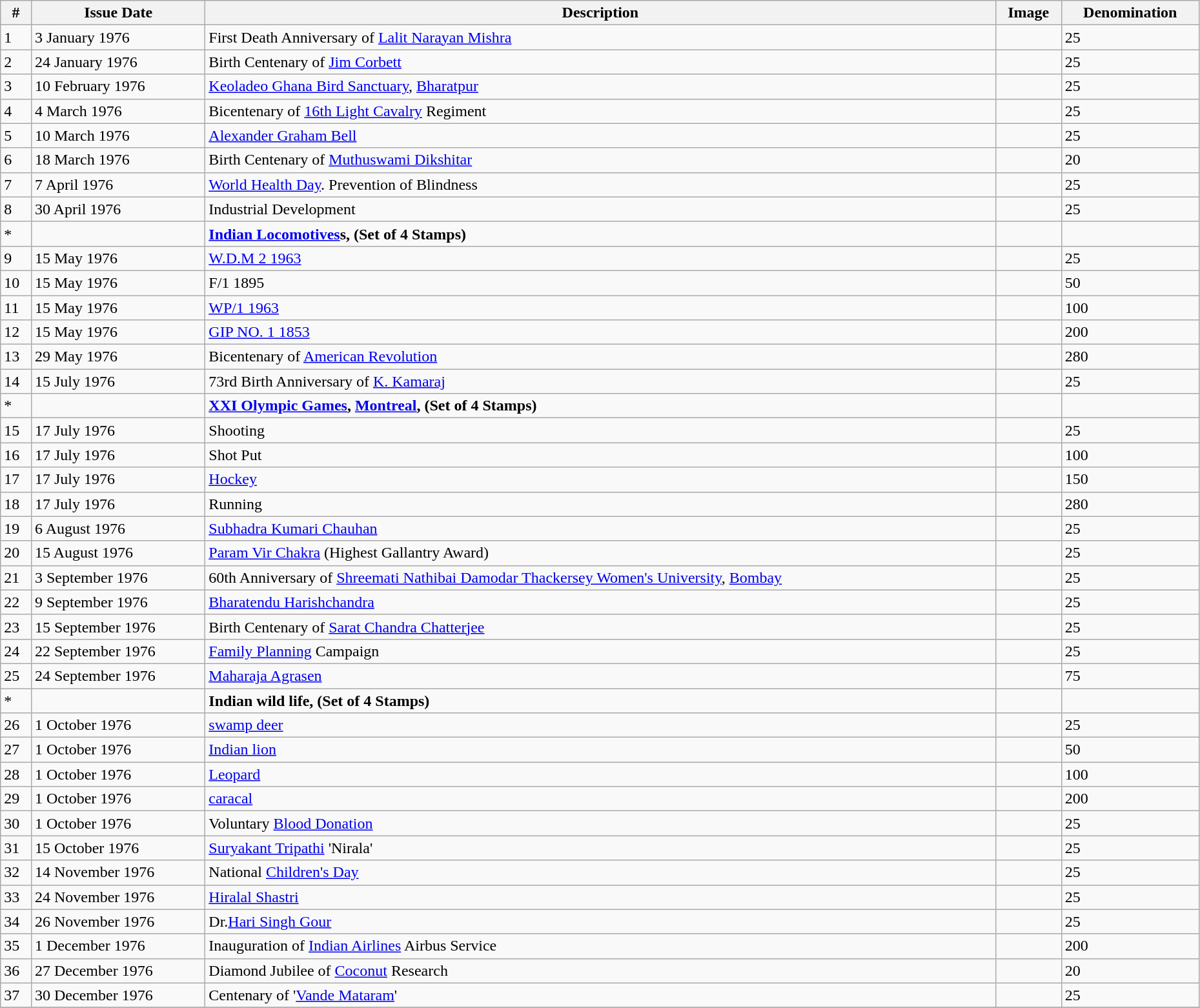<table class = "wikitable"  style = "text-align:justify" width = "98%">
<tr>
<th>#</th>
<th>Issue Date</th>
<th>Description</th>
<th>Image</th>
<th>Denomination</th>
</tr>
<tr>
<td>1</td>
<td>3 January 1976</td>
<td>First Death Anniversary of <a href='#'>Lalit Narayan Mishra</a></td>
<td></td>
<td>25</td>
</tr>
<tr>
<td>2</td>
<td>24 January 1976</td>
<td>Birth Centenary of <a href='#'>Jim Corbett</a></td>
<td></td>
<td>25</td>
</tr>
<tr>
<td>3</td>
<td>10 February 1976</td>
<td><a href='#'>Keoladeo Ghana Bird Sanctuary</a>, <a href='#'>Bharatpur</a></td>
<td></td>
<td>25</td>
</tr>
<tr>
<td>4</td>
<td>4 March 1976</td>
<td>Bicentenary of <a href='#'>16th Light Cavalry</a> Regiment</td>
<td></td>
<td>25</td>
</tr>
<tr>
<td>5</td>
<td>10 March 1976</td>
<td><a href='#'>Alexander Graham Bell</a></td>
<td></td>
<td>25</td>
</tr>
<tr>
<td>6</td>
<td>18 March 1976</td>
<td>Birth Centenary of <a href='#'>Muthuswami Dikshitar</a></td>
<td></td>
<td>20</td>
</tr>
<tr>
<td>7</td>
<td>7 April 1976</td>
<td><a href='#'>World Health Day</a>. Prevention of Blindness</td>
<td></td>
<td>25</td>
</tr>
<tr>
<td>8</td>
<td>30 April 1976</td>
<td>Industrial Development</td>
<td></td>
<td>25</td>
</tr>
<tr>
<td>*</td>
<td></td>
<td><strong><a href='#'>Indian Locomotives</a>s, (Set of 4 Stamps)</strong></td>
<td></td>
<td></td>
</tr>
<tr>
<td>9</td>
<td>15 May 1976</td>
<td><a href='#'>W.D.M 2 1963</a></td>
<td></td>
<td>25</td>
</tr>
<tr>
<td>10</td>
<td>15 May 1976</td>
<td>F/1 1895</td>
<td></td>
<td>50</td>
</tr>
<tr>
<td>11</td>
<td>15 May 1976</td>
<td><a href='#'>WP/1 1963</a></td>
<td></td>
<td>100</td>
</tr>
<tr>
<td>12</td>
<td>15 May 1976</td>
<td><a href='#'>GIP NO. 1 1853</a></td>
<td></td>
<td>200</td>
</tr>
<tr>
<td>13</td>
<td>29 May 1976</td>
<td>Bicentenary of <a href='#'>American Revolution</a></td>
<td></td>
<td>280</td>
</tr>
<tr>
<td>14</td>
<td>15 July 1976</td>
<td>73rd Birth Anniversary of <a href='#'>K. Kamaraj</a></td>
<td></td>
<td>25</td>
</tr>
<tr>
<td>*</td>
<td></td>
<td><strong><a href='#'>XXI Olympic Games</a>, <a href='#'>Montreal</a>, (Set of 4 Stamps)</strong></td>
<td></td>
<td></td>
</tr>
<tr>
<td>15</td>
<td>17 July 1976</td>
<td>Shooting</td>
<td></td>
<td>25</td>
</tr>
<tr>
<td>16</td>
<td>17 July 1976</td>
<td>Shot Put</td>
<td></td>
<td>100</td>
</tr>
<tr>
<td>17</td>
<td>17 July 1976</td>
<td><a href='#'>Hockey</a></td>
<td></td>
<td>150</td>
</tr>
<tr>
<td>18</td>
<td>17 July 1976</td>
<td>Running</td>
<td></td>
<td>280</td>
</tr>
<tr>
<td>19</td>
<td>6 August 1976</td>
<td><a href='#'>Subhadra Kumari Chauhan</a></td>
<td></td>
<td>25</td>
</tr>
<tr>
<td>20</td>
<td>15 August 1976</td>
<td><a href='#'>Param Vir Chakra</a> (Highest Gallantry Award)</td>
<td></td>
<td>25</td>
</tr>
<tr>
<td>21</td>
<td>3 September 1976</td>
<td>60th Anniversary of <a href='#'>Shreemati Nathibai Damodar Thackersey Women's University</a>, <a href='#'>Bombay</a></td>
<td></td>
<td>25</td>
</tr>
<tr>
<td>22</td>
<td>9 September 1976</td>
<td><a href='#'>Bharatendu Harishchandra</a></td>
<td></td>
<td>25</td>
</tr>
<tr>
<td>23</td>
<td>15 September 1976</td>
<td>Birth Centenary of <a href='#'>Sarat Chandra Chatterjee</a></td>
<td></td>
<td>25</td>
</tr>
<tr>
<td>24</td>
<td>22 September 1976</td>
<td><a href='#'>Family Planning</a> Campaign</td>
<td></td>
<td>25</td>
</tr>
<tr>
<td>25</td>
<td>24 September 1976</td>
<td><a href='#'>Maharaja Agrasen</a></td>
<td></td>
<td>75</td>
</tr>
<tr>
<td>*</td>
<td></td>
<td><strong>Indian wild life, (Set of 4 Stamps)</strong></td>
<td></td>
<td></td>
</tr>
<tr>
<td>26</td>
<td>1 October 1976</td>
<td><a href='#'>swamp deer</a></td>
<td></td>
<td>25</td>
</tr>
<tr>
<td>27</td>
<td>1 October 1976</td>
<td><a href='#'>Indian lion</a></td>
<td></td>
<td>50</td>
</tr>
<tr>
<td>28</td>
<td>1 October 1976</td>
<td><a href='#'>Leopard</a></td>
<td></td>
<td>100</td>
</tr>
<tr>
<td>29</td>
<td>1 October 1976</td>
<td><a href='#'>caracal</a></td>
<td></td>
<td>200</td>
</tr>
<tr>
<td>30</td>
<td>1 October 1976</td>
<td>Voluntary <a href='#'>Blood Donation</a></td>
<td></td>
<td>25</td>
</tr>
<tr>
<td>31</td>
<td>15 October 1976</td>
<td><a href='#'>Suryakant Tripathi</a> 'Nirala'</td>
<td></td>
<td>25</td>
</tr>
<tr>
<td>32</td>
<td>14 November 1976</td>
<td>National <a href='#'>Children's Day</a></td>
<td></td>
<td>25</td>
</tr>
<tr>
<td>33</td>
<td>24 November 1976</td>
<td><a href='#'>Hiralal Shastri</a></td>
<td></td>
<td>25</td>
</tr>
<tr>
<td>34</td>
<td>26 November 1976</td>
<td>Dr.<a href='#'>Hari Singh Gour</a></td>
<td></td>
<td>25</td>
</tr>
<tr>
<td>35</td>
<td>1 December 1976</td>
<td>Inauguration of <a href='#'>Indian Airlines</a> Airbus Service</td>
<td></td>
<td>200</td>
</tr>
<tr>
<td>36</td>
<td>27 December 1976</td>
<td>Diamond Jubilee of <a href='#'>Coconut</a> Research</td>
<td></td>
<td>20</td>
</tr>
<tr>
<td>37</td>
<td>30 December 1976</td>
<td>Centenary of '<a href='#'>Vande Mataram</a>'</td>
<td></td>
<td>25</td>
</tr>
<tr>
</tr>
</table>
